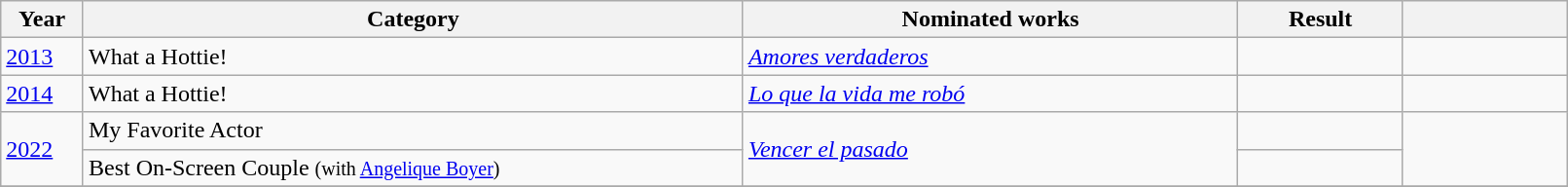<table class="wikitable" width="85%">
<tr>
<th width="5%">Year</th>
<th width="40%">Category</th>
<th width="30%">Nominated works</th>
<th width="10%">Result</th>
<th width="10%"></th>
</tr>
<tr>
<td><a href='#'>2013</a></td>
<td>What a Hottie!</td>
<td><em><a href='#'>Amores verdaderos</a></em></td>
<td></td>
<td></td>
</tr>
<tr>
<td><a href='#'>2014</a></td>
<td>What a Hottie!</td>
<td><em><a href='#'>Lo que la vida me robó</a></em></td>
<td></td>
<td></td>
</tr>
<tr>
<td rowspan="2"><a href='#'>2022</a></td>
<td>My Favorite Actor</td>
<td rowspan="2"><em><a href='#'>Vencer el pasado</a></em></td>
<td></td>
<td rowspan="2"></td>
</tr>
<tr>
<td>Best On-Screen Couple <small>(with <a href='#'>Angelique Boyer</a>)</small></td>
<td></td>
</tr>
<tr>
</tr>
</table>
